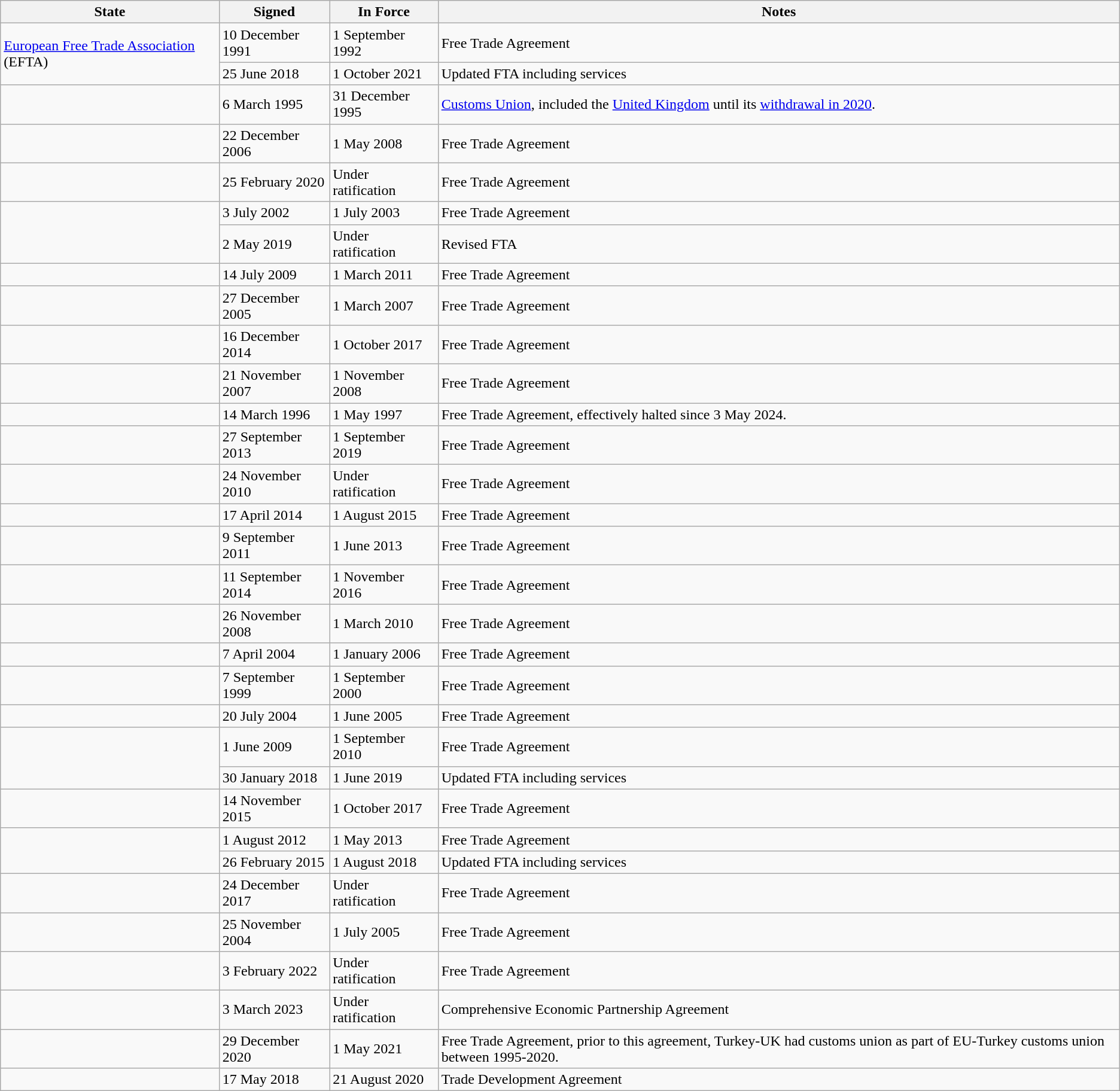<table class="wikitable sortable">
<tr>
<th>State</th>
<th data-sort-type=date>Signed</th>
<th data-sort-type=date>In Force</th>
<th>Notes</th>
</tr>
<tr>
<td rowspan="2"> <a href='#'>European Free Trade Association</a> (EFTA)</td>
<td>10 December 1991</td>
<td>1 September 1992</td>
<td>Free Trade Agreement</td>
</tr>
<tr>
<td>25 June 2018</td>
<td>1 October 2021</td>
<td>Updated FTA including services</td>
</tr>
<tr>
<td></td>
<td>6 March 1995</td>
<td>31 December 1995</td>
<td><a href='#'>Customs Union</a>, included the <a href='#'>United Kingdom</a> until its <a href='#'>withdrawal in 2020</a>.</td>
</tr>
<tr>
<td></td>
<td>22 December 2006</td>
<td>1 May 2008</td>
<td>Free Trade Agreement</td>
</tr>
<tr>
<td></td>
<td>25 February 2020</td>
<td>Under ratification</td>
<td>Free Trade Agreement</td>
</tr>
<tr>
<td rowspan="2"></td>
<td>3 July 2002</td>
<td>1 July 2003</td>
<td>Free Trade Agreement</td>
</tr>
<tr>
<td>2 May 2019</td>
<td>Under ratification</td>
<td>Revised FTA</td>
</tr>
<tr>
<td></td>
<td>14 July 2009</td>
<td>1 March 2011</td>
<td>Free Trade Agreement</td>
</tr>
<tr>
<td></td>
<td>27 December 2005</td>
<td>1 March 2007</td>
<td>Free Trade Agreement</td>
</tr>
<tr>
<td></td>
<td>16 December 2014</td>
<td>1 October 2017</td>
<td>Free Trade Agreement</td>
</tr>
<tr>
<td></td>
<td>21 November 2007</td>
<td>1 November 2008</td>
<td>Free Trade Agreement</td>
</tr>
<tr>
<td></td>
<td>14 March 1996</td>
<td>1 May 1997</td>
<td>Free Trade Agreement, effectively halted since 3 May 2024.</td>
</tr>
<tr>
<td></td>
<td>27 September 2013</td>
<td>1 September 2019</td>
<td>Free Trade Agreement</td>
</tr>
<tr>
<td></td>
<td>24 November 2010</td>
<td>Under ratification</td>
<td>Free Trade Agreement</td>
</tr>
<tr>
<td></td>
<td>17 April 2014</td>
<td>1 August 2015</td>
<td>Free Trade Agreement</td>
</tr>
<tr>
<td></td>
<td>9 September 2011</td>
<td>1 June 2013</td>
<td>Free Trade Agreement</td>
</tr>
<tr>
<td></td>
<td>11 September 2014</td>
<td>1 November 2016</td>
<td>Free Trade Agreement</td>
</tr>
<tr>
<td></td>
<td>26 November 2008</td>
<td>1 March 2010</td>
<td>Free Trade Agreement</td>
</tr>
<tr>
<td></td>
<td>7 April 2004</td>
<td>1 January 2006</td>
<td>Free Trade Agreement</td>
</tr>
<tr>
<td></td>
<td>7 September 1999</td>
<td>1 September 2000</td>
<td>Free Trade Agreement</td>
</tr>
<tr>
<td></td>
<td>20 July 2004</td>
<td>1 June 2005</td>
<td>Free Trade Agreement</td>
</tr>
<tr>
<td rowspan="2"></td>
<td>1 June 2009</td>
<td>1 September 2010</td>
<td>Free Trade Agreement</td>
</tr>
<tr>
<td>30 January 2018</td>
<td>1 June 2019</td>
<td>Updated FTA including services</td>
</tr>
<tr>
<td></td>
<td>14 November 2015</td>
<td>1 October 2017</td>
<td>Free Trade Agreement</td>
</tr>
<tr>
<td rowspan="2"></td>
<td>1 August 2012</td>
<td>1 May 2013</td>
<td>Free Trade Agreement</td>
</tr>
<tr>
<td>26 February 2015</td>
<td>1 August 2018</td>
<td>Updated FTA including services</td>
</tr>
<tr>
<td></td>
<td>24 December 2017</td>
<td>Under ratification</td>
<td>Free Trade Agreement</td>
</tr>
<tr>
<td></td>
<td>25 November 2004</td>
<td>1 July 2005</td>
<td>Free Trade Agreement</td>
</tr>
<tr>
<td></td>
<td>3 February 2022</td>
<td>Under ratification</td>
<td>Free Trade Agreement</td>
</tr>
<tr>
<td></td>
<td>3 March 2023</td>
<td>Under ratification</td>
<td>Comprehensive Economic Partnership Agreement</td>
</tr>
<tr>
<td></td>
<td>29 December 2020</td>
<td>1 May 2021</td>
<td>Free Trade Agreement, prior to this agreement, Turkey-UK had customs union as part of EU-Turkey customs union between 1995-2020.</td>
</tr>
<tr>
<td></td>
<td>17 May 2018</td>
<td>21 August 2020</td>
<td>Trade Development Agreement</td>
</tr>
</table>
